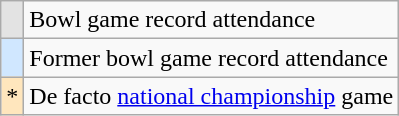<table class="wikitable">
<tr>
<td style="text-align:center; background:#e3e3e3;"></td>
<td>Bowl game record attendance</td>
</tr>
<tr>
<td style="text-align:center; background:#d0e7ff;"></td>
<td>Former bowl game record attendance</td>
</tr>
<tr>
<td style="text-align:center; background:#ffe6bd;">*</td>
<td>De facto <a href='#'>national championship</a> game</td>
</tr>
</table>
